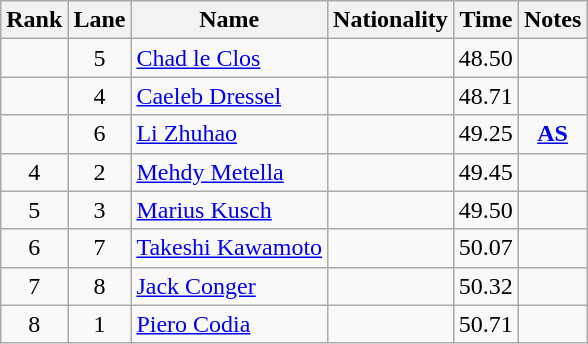<table class="wikitable sortable" style="text-align:center">
<tr>
<th>Rank</th>
<th>Lane</th>
<th>Name</th>
<th>Nationality</th>
<th>Time</th>
<th>Notes</th>
</tr>
<tr>
<td></td>
<td>5</td>
<td align=left><a href='#'>Chad le Clos</a></td>
<td align=left></td>
<td>48.50</td>
<td></td>
</tr>
<tr>
<td></td>
<td>4</td>
<td align=left><a href='#'>Caeleb Dressel</a></td>
<td align=left></td>
<td>48.71</td>
<td></td>
</tr>
<tr>
<td></td>
<td>6</td>
<td align=left><a href='#'>Li Zhuhao</a></td>
<td align=left></td>
<td>49.25</td>
<td><strong><a href='#'>AS</a></strong></td>
</tr>
<tr>
<td>4</td>
<td>2</td>
<td align=left><a href='#'>Mehdy Metella</a></td>
<td align=left></td>
<td>49.45</td>
<td></td>
</tr>
<tr>
<td>5</td>
<td>3</td>
<td align=left><a href='#'>Marius Kusch</a></td>
<td align=left></td>
<td>49.50</td>
<td></td>
</tr>
<tr>
<td>6</td>
<td>7</td>
<td align=left><a href='#'>Takeshi Kawamoto</a></td>
<td align=left></td>
<td>50.07</td>
<td></td>
</tr>
<tr>
<td>7</td>
<td>8</td>
<td align=left><a href='#'>Jack Conger</a></td>
<td align=left></td>
<td>50.32</td>
<td></td>
</tr>
<tr>
<td>8</td>
<td>1</td>
<td align=left><a href='#'>Piero Codia</a></td>
<td align=left></td>
<td>50.71</td>
<td></td>
</tr>
</table>
